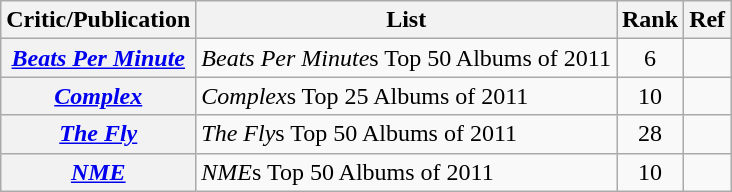<table class="wikitable plainrowheaders">
<tr>
<th>Critic/Publication</th>
<th>List</th>
<th>Rank</th>
<th>Ref</th>
</tr>
<tr>
<th scope="row"><em><a href='#'>Beats Per Minute</a></em></th>
<td><em>Beats Per Minute</em>s Top 50 Albums of 2011</td>
<td style="text-align:center;">6</td>
<td style="text-align:center;"></td>
</tr>
<tr>
<th scope="row"><em><a href='#'>Complex</a></em></th>
<td><em>Complex</em>s Top 25 Albums of 2011</td>
<td style="text-align:center;">10</td>
<td style="text-align:center;"></td>
</tr>
<tr>
<th scope="row"><em><a href='#'>The Fly</a></em></th>
<td><em>The Fly</em>s Top 50 Albums of 2011</td>
<td style="text-align:center;">28</td>
<td style="text-align:center;"></td>
</tr>
<tr>
<th scope="row"><em><a href='#'>NME</a></em></th>
<td><em>NME</em>s Top 50 Albums of 2011</td>
<td style="text-align:center;">10</td>
<td style="text-align:center;"></td>
</tr>
</table>
